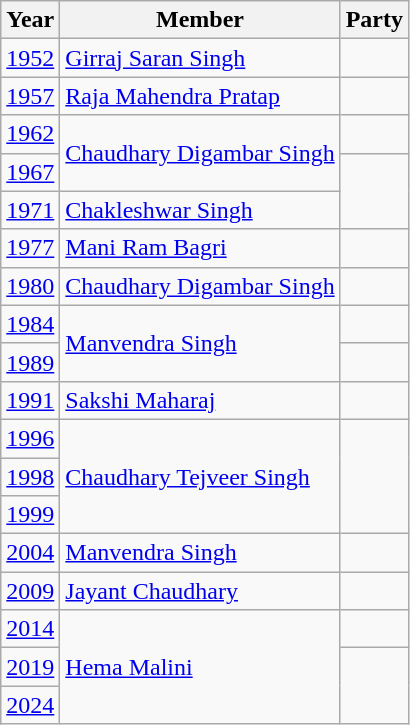<table class="wikitable sortable">
<tr>
<th>Year</th>
<th>Member</th>
<th colspan="2">Party</th>
</tr>
<tr>
<td><a href='#'>1952</a></td>
<td><a href='#'>Girraj Saran Singh</a></td>
<td></td>
</tr>
<tr>
<td><a href='#'>1957</a></td>
<td><a href='#'>Raja Mahendra Pratap</a></td>
</tr>
<tr>
<td><a href='#'>1962</a></td>
<td rowspan="2"><a href='#'>Chaudhary Digambar Singh</a></td>
<td></td>
</tr>
<tr>
<td><a href='#'>1967</a></td>
</tr>
<tr>
<td><a href='#'>1971</a></td>
<td><a href='#'>Chakleshwar Singh</a></td>
</tr>
<tr>
<td><a href='#'>1977</a></td>
<td><a href='#'>Mani Ram Bagri</a></td>
<td></td>
</tr>
<tr>
<td><a href='#'>1980</a></td>
<td><a href='#'>Chaudhary Digambar Singh</a></td>
<td></td>
</tr>
<tr>
<td><a href='#'>1984</a></td>
<td rowspan="2"><a href='#'>Manvendra Singh</a></td>
<td></td>
</tr>
<tr>
<td><a href='#'>1989</a></td>
<td></td>
</tr>
<tr>
<td><a href='#'>1991</a></td>
<td><a href='#'>Sakshi Maharaj</a></td>
<td></td>
</tr>
<tr>
<td><a href='#'>1996</a></td>
<td rowspan="3"><a href='#'>Chaudhary Tejveer Singh</a></td>
</tr>
<tr>
<td><a href='#'>1998</a></td>
</tr>
<tr>
<td><a href='#'>1999</a></td>
</tr>
<tr>
<td><a href='#'>2004</a></td>
<td><a href='#'>Manvendra Singh</a></td>
<td></td>
</tr>
<tr>
<td><a href='#'>2009</a></td>
<td><a href='#'>Jayant Chaudhary</a></td>
<td></td>
</tr>
<tr>
<td><a href='#'>2014</a></td>
<td rowspan="3"><a href='#'>Hema Malini</a></td>
<td></td>
</tr>
<tr>
<td><a href='#'>2019</a></td>
</tr>
<tr>
<td><a href='#'>2024</a></td>
</tr>
</table>
